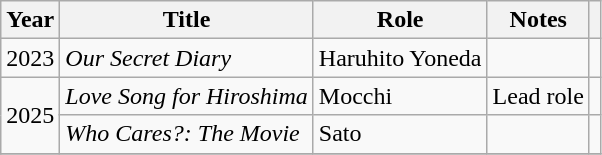<table class="wikitable sortable">
<tr>
<th>Year</th>
<th>Title</th>
<th>Role</th>
<th class="unsortable">Notes</th>
<th class="unsortable"></th>
</tr>
<tr>
<td>2023</td>
<td><em>Our Secret Diary</em></td>
<td>Haruhito Yoneda</td>
<td></td>
<td></td>
</tr>
<tr>
<td rowspan=2>2025</td>
<td><em>Love Song for Hiroshima</em></td>
<td>Mocchi</td>
<td>Lead role</td>
<td></td>
</tr>
<tr>
<td><em>Who Cares?: The Movie</em></td>
<td>Sato</td>
<td></td>
<td></td>
</tr>
<tr>
</tr>
</table>
